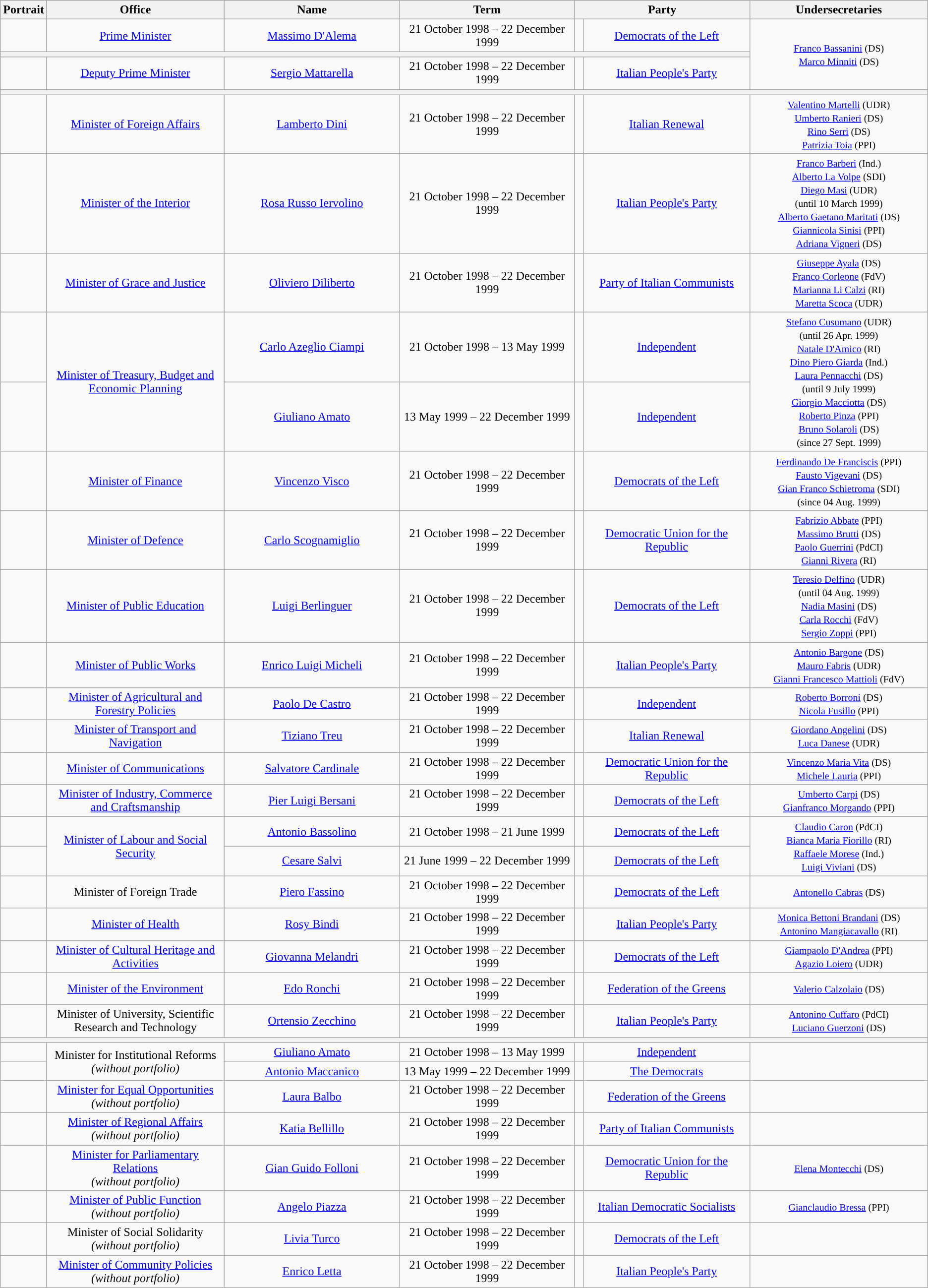<table class="wikitable" style="text-align:center;">
<tr>
<th>Portrait</th>
<th width=20%>Office</th>
<th width=20%>Name</th>
<th width=20%>Term</th>
<th width=20% colspan=2>Party</th>
<th width=20%>Undersecretaries</th>
</tr>
<tr>
<td></td>
<td><a href='#'>Prime Minister</a></td>
<td><a href='#'>Massimo D'Alema</a></td>
<td>21 October 1998 – 22 December 1999</td>
<td style="width:1%;; background:"></td>
<td><a href='#'>Democrats of the Left</a></td>
<td rowspan="3"><small><a href='#'>Franco Bassanini</a> (DS) <br> <a href='#'>Marco Minniti</a> (DS)</small></td>
</tr>
<tr>
<th colspan="6"></th>
</tr>
<tr>
<td></td>
<td><a href='#'>Deputy Prime Minister</a></td>
<td><a href='#'>Sergio Mattarella</a></td>
<td>21 October 1998 – 22 December 1999</td>
<td style="width:1%;; background:"></td>
<td><a href='#'>Italian People's Party</a></td>
</tr>
<tr>
<th colspan="7"></th>
</tr>
<tr>
<td></td>
<td><a href='#'>Minister of Foreign Affairs</a></td>
<td><a href='#'>Lamberto Dini</a></td>
<td>21 October 1998 – 22 December 1999</td>
<td style="width:1%;; background:"></td>
<td><a href='#'>Italian Renewal</a></td>
<td><small><a href='#'>Valentino Martelli</a> (UDR) <br> <a href='#'>Umberto Ranieri</a> (DS) <br> <a href='#'>Rino Serri</a> (DS) <br> <a href='#'>Patrizia Toia</a> (PPI)</small></td>
</tr>
<tr>
<td></td>
<td><a href='#'>Minister of the Interior</a></td>
<td><a href='#'>Rosa Russo Iervolino</a></td>
<td>21 October 1998 – 22 December 1999</td>
<td style="width:1%;; background:"></td>
<td><a href='#'>Italian People's Party</a></td>
<td><small><a href='#'>Franco Barberi</a> (Ind.) <br> <a href='#'>Alberto La Volpe</a> (SDI) <br> <a href='#'>Diego Masi</a> (UDR)  <br> (until 10 March 1999) <br> <a href='#'>Alberto Gaetano Maritati</a> (DS) <br> <a href='#'>Giannicola Sinisi</a> (PPI) <br> <a href='#'>Adriana Vigneri</a> (DS)</small></td>
</tr>
<tr>
<td></td>
<td><a href='#'>Minister of Grace and Justice</a></td>
<td><a href='#'>Oliviero Diliberto</a></td>
<td>21 October 1998 – 22 December 1999</td>
<td style="width:1%;; background:"></td>
<td><a href='#'>Party of Italian Communists</a></td>
<td><small><a href='#'>Giuseppe Ayala</a> (DS) <br> <a href='#'>Franco Corleone</a> (FdV) <br> <a href='#'>Marianna Li Calzi</a> (RI) <br> <a href='#'>Maretta Scoca</a> (UDR)</small></td>
</tr>
<tr>
<td></td>
<td rowspan=2><a href='#'>Minister of Treasury, Budget and Economic Planning</a></td>
<td><a href='#'>Carlo Azeglio Ciampi</a></td>
<td>21 October 1998 – 13 May 1999</td>
<td style="width:1%;; background:"></td>
<td><a href='#'>Independent</a></td>
<td rowspan=2><small><a href='#'>Stefano Cusumano</a> (UDR) <br> (until 26 Apr. 1999) <br> <a href='#'>Natale D'Amico</a> (RI) <br> <a href='#'>Dino Piero Giarda</a> (Ind.) <br> <a href='#'>Laura Pennacchi</a> (DS) <br> (until 9 July 1999) <br> <a href='#'>Giorgio Macciotta</a> (DS) <br> <a href='#'>Roberto Pinza</a> (PPI) <br> <a href='#'>Bruno Solaroli</a> (DS) <br> (since 27 Sept. 1999)</small></td>
</tr>
<tr>
<td></td>
<td><a href='#'>Giuliano Amato</a></td>
<td>13 May 1999 – 22 December 1999</td>
<td style="width:1%;; background:"></td>
<td><a href='#'>Independent</a></td>
</tr>
<tr>
<td></td>
<td><a href='#'>Minister of Finance</a></td>
<td><a href='#'>Vincenzo Visco</a></td>
<td>21 October 1998 – 22 December 1999</td>
<td style="width:1%;; background:"></td>
<td><a href='#'>Democrats of the Left</a></td>
<td><small><a href='#'>Ferdinando De Franciscis</a> (PPI) <br> <a href='#'>Fausto Vigevani</a> (DS) <br> <a href='#'>Gian Franco Schietroma</a> (SDI) <br> (since 04 Aug. 1999)</small></td>
</tr>
<tr>
<td></td>
<td><a href='#'>Minister of Defence</a></td>
<td><a href='#'>Carlo Scognamiglio</a></td>
<td>21 October 1998 – 22 December 1999</td>
<td style="width:1%;; background:"></td>
<td><a href='#'>Democratic Union for the Republic</a></td>
<td><small><a href='#'>Fabrizio Abbate</a> (PPI) <br> <a href='#'>Massimo Brutti</a> (DS) <br> <a href='#'>Paolo Guerrini</a> (PdCI) <br> <a href='#'>Gianni Rivera</a> (RI)</small></td>
</tr>
<tr>
<td></td>
<td><a href='#'>Minister of Public Education</a></td>
<td><a href='#'>Luigi Berlinguer</a></td>
<td>21 October 1998 – 22 December 1999</td>
<td style="width:1%;; background:"></td>
<td><a href='#'>Democrats of the Left</a></td>
<td><small><a href='#'>Teresio Delfino</a> (UDR) <br> (until 04 Aug. 1999) <br> <a href='#'>Nadia Masini</a> (DS) <br> <a href='#'>Carla Rocchi</a> (FdV) <br> <a href='#'>Sergio Zoppi</a> (PPI)</small></td>
</tr>
<tr>
<td></td>
<td><a href='#'>Minister of Public Works</a></td>
<td><a href='#'>Enrico Luigi Micheli</a></td>
<td>21 October 1998 – 22 December 1999</td>
<td style="width:1%;; background:"></td>
<td><a href='#'>Italian People's Party</a></td>
<td><small><a href='#'>Antonio Bargone</a> (DS) <br> <a href='#'>Mauro Fabris</a> (UDR) <br> <a href='#'>Gianni Francesco Mattioli</a> (FdV)</small></td>
</tr>
<tr>
<td></td>
<td><a href='#'>Minister of Agricultural and Forestry Policies</a></td>
<td><a href='#'>Paolo De Castro</a></td>
<td>21 October 1998 – 22 December 1999</td>
<td style="width:1%;; background:"></td>
<td><a href='#'>Independent</a></td>
<td><small><a href='#'>Roberto Borroni</a> (DS) <br> <a href='#'>Nicola Fusillo</a> (PPI)</small></td>
</tr>
<tr>
<td></td>
<td><a href='#'>Minister of Transport and Navigation</a></td>
<td><a href='#'>Tiziano Treu</a></td>
<td>21 October 1998 – 22 December 1999</td>
<td style="width:1%;; background:"></td>
<td><a href='#'>Italian Renewal</a></td>
<td><small><a href='#'>Giordano Angelini</a> (DS) <br> <a href='#'>Luca Danese</a> (UDR)</small></td>
</tr>
<tr>
<td></td>
<td><a href='#'>Minister of Communications</a></td>
<td><a href='#'>Salvatore Cardinale</a></td>
<td>21 October 1998 – 22 December 1999</td>
<td style="width:1%;; background:"></td>
<td><a href='#'>Democratic Union for the Republic</a></td>
<td><small><a href='#'>Vincenzo Maria Vita</a> (DS) <br> <a href='#'>Michele Lauria</a> (PPI)</small></td>
</tr>
<tr>
<td></td>
<td><a href='#'>Minister of Industry, Commerce and Craftsmanship</a></td>
<td><a href='#'>Pier Luigi Bersani</a></td>
<td>21 October 1998 – 22 December 1999</td>
<td style="width:1%;; background:"></td>
<td><a href='#'>Democrats of the Left</a></td>
<td><small><a href='#'>Umberto Carpi</a> (DS) <br> <a href='#'>Gianfranco Morgando</a> (PPI)</small></td>
</tr>
<tr>
<td></td>
<td rowspan=2><a href='#'>Minister of Labour and Social Security</a></td>
<td><a href='#'>Antonio Bassolino</a></td>
<td>21 October 1998 – 21 June 1999</td>
<td style="width:1%;; background:"></td>
<td><a href='#'>Democrats of the Left</a></td>
<td rowspan=2><small><a href='#'>Claudio Caron</a> (PdCI) <br> <a href='#'>Bianca Maria Fiorillo</a> (RI) <br> <a href='#'>Raffaele Morese</a> (Ind.) <br> <a href='#'>Luigi Viviani</a> (DS)</small></td>
</tr>
<tr>
<td></td>
<td><a href='#'>Cesare Salvi</a></td>
<td>21 June 1999 – 22 December 1999</td>
<td style="width:1%;; background:"></td>
<td><a href='#'>Democrats of the Left</a></td>
</tr>
<tr>
<td></td>
<td>Minister of Foreign Trade</td>
<td><a href='#'>Piero Fassino</a></td>
<td>21 October 1998 – 22 December 1999</td>
<td style="width:1%;; background:"></td>
<td><a href='#'>Democrats of the Left</a></td>
<td><small><a href='#'>Antonello Cabras</a> (DS)</small></td>
</tr>
<tr>
<td></td>
<td><a href='#'>Minister of Health</a></td>
<td><a href='#'>Rosy Bindi</a></td>
<td>21 October 1998 – 22 December 1999</td>
<td style="width:1%;; background:"></td>
<td><a href='#'>Italian People's Party</a></td>
<td><small><a href='#'>Monica Bettoni Brandani</a> (DS) <br> <a href='#'>Antonino Mangiacavallo</a> (RI)</small></td>
</tr>
<tr>
<td></td>
<td><a href='#'>Minister of Cultural Heritage and Activities</a></td>
<td><a href='#'>Giovanna Melandri</a></td>
<td>21 October 1998 – 22 December 1999</td>
<td style="width:1%;; background:"></td>
<td><a href='#'>Democrats of the Left</a></td>
<td><small><a href='#'>Giampaolo D'Andrea</a> (PPI) <br> <a href='#'>Agazio Loiero</a> (UDR)</small></td>
</tr>
<tr>
<td></td>
<td><a href='#'>Minister of the Environment</a></td>
<td><a href='#'>Edo Ronchi</a></td>
<td>21 October 1998 – 22 December 1999</td>
<td style="width:1%;; background:"></td>
<td><a href='#'>Federation of the Greens</a></td>
<td><small><a href='#'>Valerio Calzolaio</a> (DS)</small></td>
</tr>
<tr>
<td></td>
<td>Minister of University, Scientific Research and Technology</td>
<td><a href='#'>Ortensio Zecchino</a></td>
<td>21 October 1998 – 22 December 1999</td>
<td style="width:1%;; background:"></td>
<td><a href='#'>Italian People's Party</a></td>
<td><small><a href='#'>Antonino Cuffaro</a> (PdCI) <br> <a href='#'>Luciano Guerzoni</a> (DS)</small></td>
</tr>
<tr>
<th colspan="7"></th>
</tr>
<tr>
<td></td>
<td rowspan=2>Minister for Institutional Reforms <br> <em>(without portfolio)</em></td>
<td><a href='#'>Giuliano Amato</a></td>
<td>21 October 1998 – 13 May 1999</td>
<td style="width:1%;; background:"></td>
<td><a href='#'>Independent</a></td>
<td rowspan=2></td>
</tr>
<tr>
<td></td>
<td><a href='#'>Antonio Maccanico</a></td>
<td>13 May 1999 – 22 December 1999</td>
<td style="width:1%;; background:"></td>
<td><a href='#'>The Democrats</a></td>
</tr>
<tr>
<td></td>
<td><a href='#'>Minister for Equal Opportunities</a> <br> <em>(without portfolio)</em></td>
<td><a href='#'>Laura Balbo</a></td>
<td>21 October 1998 – 22 December 1999</td>
<td style="width:1%;; background:"></td>
<td><a href='#'>Federation of the Greens</a></td>
<td></td>
</tr>
<tr>
<td></td>
<td><a href='#'>Minister of Regional Affairs</a> <br> <em>(without portfolio)</em></td>
<td><a href='#'>Katia Bellillo</a></td>
<td>21 October 1998 – 22 December 1999</td>
<td style="width:1%;; background:"></td>
<td><a href='#'>Party of Italian Communists</a></td>
<td></td>
</tr>
<tr>
<td></td>
<td><a href='#'>Minister for Parliamentary Relations</a> <br> <em>(without portfolio)</em></td>
<td><a href='#'>Gian Guido Folloni</a></td>
<td>21 October 1998 – 22 December 1999</td>
<td style="width:1%;; background:"></td>
<td><a href='#'>Democratic Union for the Republic</a></td>
<td><small><a href='#'>Elena Montecchi</a> (DS)</small></td>
</tr>
<tr>
<td></td>
<td><a href='#'>Minister of Public Function</a> <br> <em>(without portfolio)</em></td>
<td><a href='#'>Angelo Piazza</a></td>
<td>21 October 1998 – 22 December 1999</td>
<td style="width:1%;; background:"></td>
<td><a href='#'>Italian Democratic Socialists</a></td>
<td><small><a href='#'>Gianclaudio Bressa</a> (PPI)</small></td>
</tr>
<tr>
<td></td>
<td>Minister of Social Solidarity <br> <em>(without portfolio)</em></td>
<td><a href='#'>Livia Turco</a></td>
<td>21 October 1998 – 22 December 1999</td>
<td style="width:1%;; background:"></td>
<td><a href='#'>Democrats of the Left</a></td>
<td></td>
</tr>
<tr>
<td></td>
<td><a href='#'>Minister of Community Policies</a> <br> <em>(without portfolio)</em></td>
<td><a href='#'>Enrico Letta</a></td>
<td>21 October 1998 – 22 December 1999</td>
<td style="width:1%;; background:"></td>
<td><a href='#'>Italian People's Party</a></td>
<td></td>
</tr>
</table>
